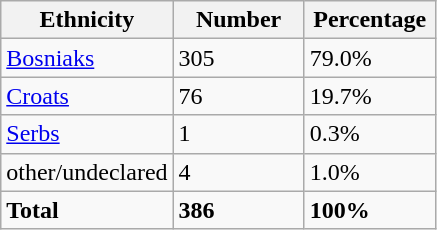<table class="wikitable">
<tr>
<th width="100px">Ethnicity</th>
<th width="80px">Number</th>
<th width="80px">Percentage</th>
</tr>
<tr>
<td><a href='#'>Bosniaks</a></td>
<td>305</td>
<td>79.0%</td>
</tr>
<tr>
<td><a href='#'>Croats</a></td>
<td>76</td>
<td>19.7%</td>
</tr>
<tr>
<td><a href='#'>Serbs</a></td>
<td>1</td>
<td>0.3%</td>
</tr>
<tr>
<td>other/undeclared</td>
<td>4</td>
<td>1.0%</td>
</tr>
<tr>
<td><strong>Total</strong></td>
<td><strong>386</strong></td>
<td><strong>100%</strong></td>
</tr>
</table>
